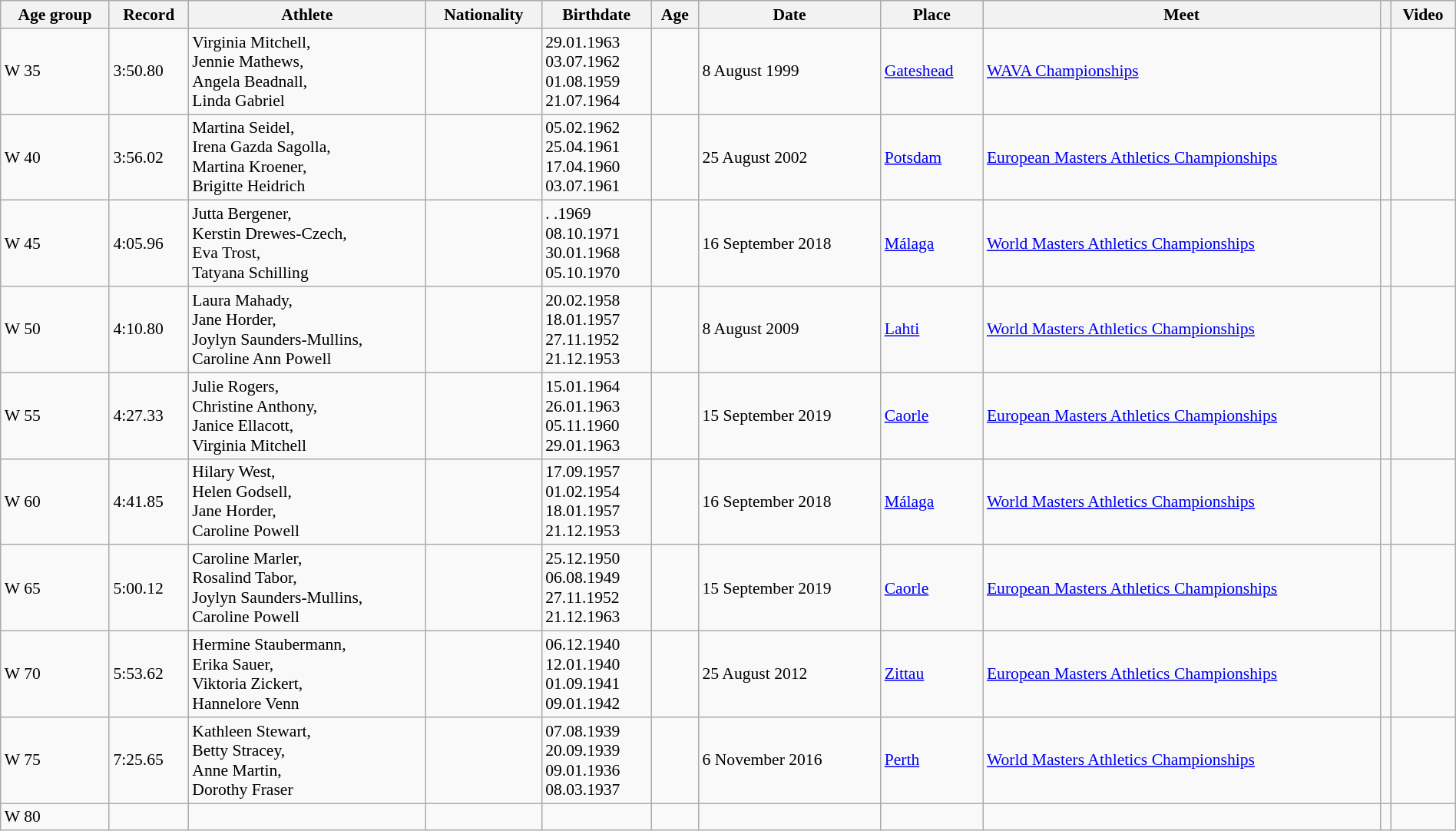<table class="wikitable" style="font-size:90%; width: 100%;">
<tr>
<th>Age group</th>
<th>Record</th>
<th>Athlete</th>
<th>Nationality</th>
<th>Birthdate</th>
<th>Age</th>
<th>Date</th>
<th>Place</th>
<th>Meet</th>
<th></th>
<th>Video</th>
</tr>
<tr>
<td>W 35</td>
<td>3:50.80</td>
<td>Virginia Mitchell,<br>Jennie Mathews,<br>Angela Beadnall,<br>Linda Gabriel</td>
<td></td>
<td>29.01.1963<br>03.07.1962<br>01.08.1959<br>21.07.1964</td>
<td></td>
<td>8 August 1999</td>
<td><a href='#'>Gateshead</a> </td>
<td><a href='#'>WAVA Championships</a></td>
<td></td>
<td></td>
</tr>
<tr>
<td>W 40</td>
<td>3:56.02</td>
<td>Martina Seidel,<br>Irena Gazda Sagolla,<br>Martina Kroener,<br>Brigitte Heidrich</td>
<td></td>
<td>05.02.1962<br>25.04.1961<br>17.04.1960<br>03.07.1961</td>
<td></td>
<td>25 August 2002</td>
<td><a href='#'>Potsdam</a> </td>
<td><a href='#'>European Masters Athletics Championships</a></td>
<td></td>
<td></td>
</tr>
<tr>
<td>W 45</td>
<td>4:05.96</td>
<td>Jutta Bergener,<br>Kerstin Drewes-Czech,<br>Eva Trost,<br>Tatyana Schilling</td>
<td></td>
<td>.  .1969<br>08.10.1971<br>30.01.1968<br>05.10.1970</td>
<td></td>
<td>16 September 2018</td>
<td><a href='#'>Málaga</a> </td>
<td><a href='#'>World Masters Athletics Championships</a></td>
<td></td>
<td></td>
</tr>
<tr>
<td>W 50</td>
<td>4:10.80</td>
<td>Laura Mahady,<br>Jane Horder,<br>Joylyn Saunders-Mullins,<br>Caroline Ann Powell</td>
<td></td>
<td>20.02.1958<br>18.01.1957<br>27.11.1952<br>21.12.1953</td>
<td></td>
<td>8 August 2009</td>
<td><a href='#'>Lahti</a> </td>
<td><a href='#'>World Masters Athletics Championships</a></td>
<td></td>
<td></td>
</tr>
<tr>
<td>W 55</td>
<td>4:27.33</td>
<td>Julie Rogers,<br>Christine Anthony,<br>Janice Ellacott,<br>Virginia Mitchell</td>
<td></td>
<td>15.01.1964<br>26.01.1963<br>05.11.1960<br>29.01.1963</td>
<td></td>
<td>15 September 2019</td>
<td><a href='#'>Caorle</a> </td>
<td><a href='#'>European Masters Athletics Championships</a></td>
<td></td>
</tr>
<tr>
<td>W 60</td>
<td>4:41.85</td>
<td>Hilary West,<br>Helen Godsell,<br>Jane Horder,<br>Caroline Powell</td>
<td></td>
<td>17.09.1957<br>01.02.1954<br>18.01.1957<br>21.12.1953</td>
<td></td>
<td>16 September 2018</td>
<td><a href='#'>Málaga</a> </td>
<td><a href='#'>World Masters Athletics Championships</a></td>
<td></td>
<td></td>
</tr>
<tr>
<td>W 65</td>
<td>5:00.12</td>
<td>Caroline Marler,<br>Rosalind Tabor,<br>Joylyn Saunders-Mullins,<br>Caroline Powell</td>
<td></td>
<td>25.12.1950<br>06.08.1949<br>27.11.1952<br>21.12.1963</td>
<td></td>
<td>15 September 2019</td>
<td><a href='#'>Caorle</a> </td>
<td><a href='#'>European Masters Athletics Championships</a></td>
<td></td>
</tr>
<tr>
<td>W 70</td>
<td>5:53.62</td>
<td>Hermine Staubermann,<br>Erika Sauer,<br>Viktoria Zickert,<br>Hannelore Venn</td>
<td></td>
<td>06.12.1940<br>12.01.1940<br>01.09.1941<br>09.01.1942</td>
<td></td>
<td>25 August 2012</td>
<td><a href='#'>Zittau</a> </td>
<td><a href='#'>European Masters Athletics Championships</a></td>
<td></td>
<td></td>
</tr>
<tr>
<td>W 75</td>
<td>7:25.65</td>
<td>Kathleen Stewart,<br>Betty Stracey,<br>Anne Martin,<br>Dorothy Fraser</td>
<td></td>
<td>07.08.1939<br>20.09.1939<br>09.01.1936<br>08.03.1937</td>
<td></td>
<td>6 November 2016</td>
<td><a href='#'>Perth</a> </td>
<td><a href='#'>World Masters Athletics Championships</a></td>
<td></td>
<td></td>
</tr>
<tr>
<td>W 80</td>
<td></td>
<td></td>
<td></td>
<td></td>
<td></td>
<td></td>
<td></td>
<td></td>
<td></td>
<td></td>
</tr>
</table>
